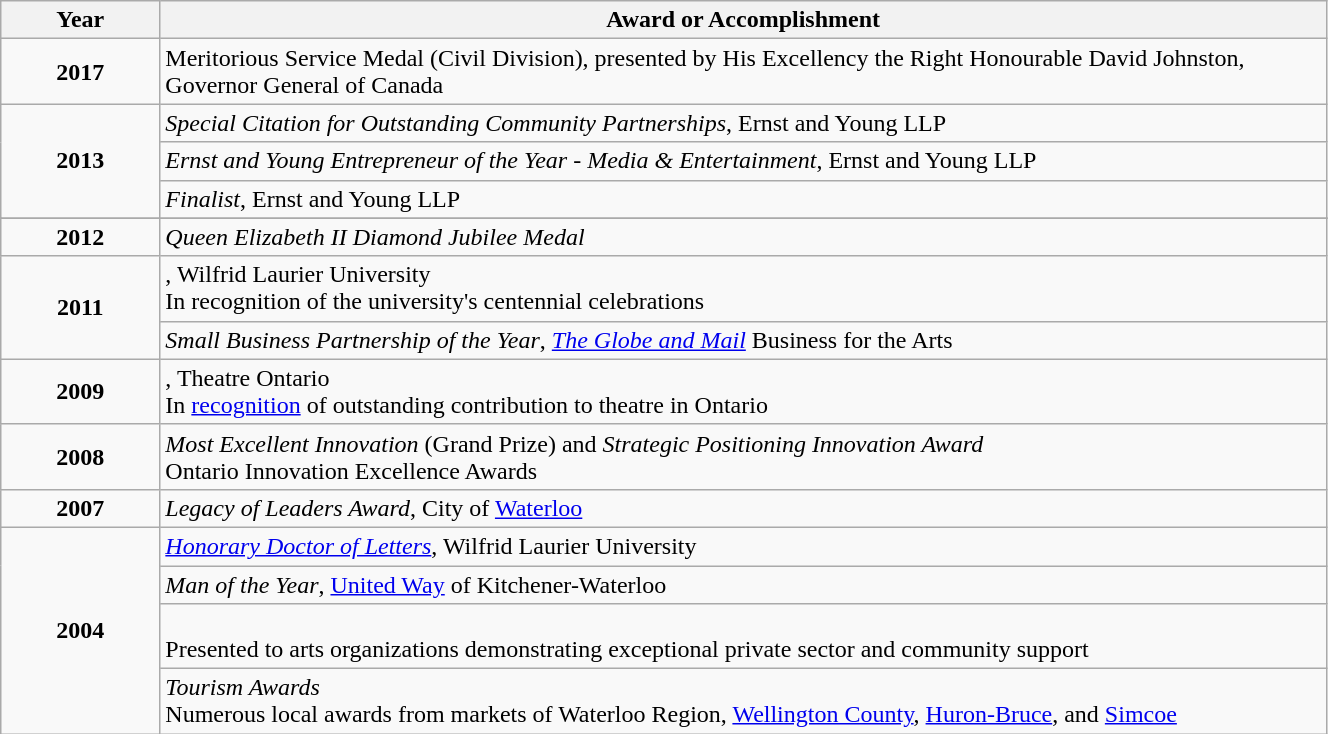<table class="wikitable" style="width:70%;">
<tr>
<th style="width:12%;">Year</th>
<th style="width:88%;">Award or Accomplishment</th>
</tr>
<tr>
<td style="text-align:center;"><strong>2017</strong></td>
<td>Meritorious Service Medal (Civil Division), presented by His Excellency the Right Honourable David Johnston, Governor General of Canada</td>
</tr>
<tr>
<td rowspan="3" style="text-align:center;"><strong>2013</strong></td>
<td><em>Special Citation for Outstanding Community Partnerships</em>, Ernst and Young LLP</td>
</tr>
<tr>
<td><em>Ernst and Young Entrepreneur of the Year - Media & Entertainment</em>, Ernst and Young LLP</td>
</tr>
<tr>
<td><em>Finalist</em>, Ernst and Young LLP</td>
</tr>
<tr>
</tr>
<tr>
<td style="text-align:center;"><strong>2012</strong></td>
<td><em>Queen Elizabeth II Diamond Jubilee Medal</em> </td>
</tr>
<tr>
<td rowspan="2" style="text-align:center;"><strong>2011</strong></td>
<td>, Wilfrid Laurier University<br>In recognition of the university's centennial celebrations</td>
</tr>
<tr>
<td><em>Small Business Partnership of the Year</em>, <em><a href='#'>The Globe and Mail</a></em> Business for the Arts</td>
</tr>
<tr>
<td style="text-align:center;"><strong>2009</strong></td>
<td>, Theatre Ontario<br>In <a href='#'>recognition</a> of outstanding contribution to theatre in Ontario</td>
</tr>
<tr>
<td style="text-align:center;"><strong>2008</strong></td>
<td><em>Most Excellent Innovation</em> (Grand Prize) and <em>Strategic Positioning Innovation Award</em><br>Ontario Innovation Excellence Awards</td>
</tr>
<tr>
<td style="text-align:center;"><strong>2007</strong></td>
<td><em>Legacy of Leaders Award</em>, City of <a href='#'>Waterloo</a></td>
</tr>
<tr>
<td rowspan="4" style="text-align:center;"><strong>2004</strong></td>
<td><em><a href='#'>Honorary Doctor of Letters</a></em>, Wilfrid Laurier University</td>
</tr>
<tr>
<td><em>Man of the Year</em>, <a href='#'>United Way</a> of Kitchener-Waterloo</td>
</tr>
<tr>
<td><br>Presented to arts organizations demonstrating exceptional private sector and community support</td>
</tr>
<tr>
<td><em>Tourism Awards</em><br>Numerous local awards from markets of Waterloo Region, <a href='#'>Wellington County</a>, <a href='#'>Huron-Bruce</a>, and <a href='#'>Simcoe</a></td>
</tr>
</table>
